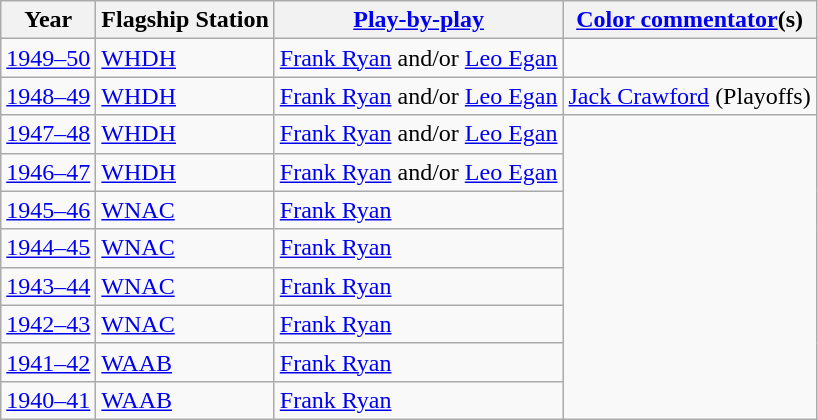<table class="wikitable">
<tr>
<th>Year</th>
<th>Flagship Station</th>
<th><a href='#'>Play-by-play</a></th>
<th><a href='#'>Color commentator</a>(s)</th>
</tr>
<tr>
<td><a href='#'>1949–50</a></td>
<td><a href='#'>WHDH</a></td>
<td><a href='#'>Frank Ryan</a> and/or <a href='#'>Leo Egan</a></td>
</tr>
<tr>
<td><a href='#'>1948–49</a></td>
<td><a href='#'>WHDH</a></td>
<td><a href='#'>Frank Ryan</a> and/or <a href='#'>Leo Egan</a></td>
<td><a href='#'>Jack Crawford</a> (Playoffs)</td>
</tr>
<tr>
<td><a href='#'>1947–48</a></td>
<td><a href='#'>WHDH</a></td>
<td><a href='#'>Frank Ryan</a> and/or <a href='#'>Leo Egan</a></td>
</tr>
<tr>
<td><a href='#'>1946–47</a></td>
<td><a href='#'>WHDH</a></td>
<td><a href='#'>Frank Ryan</a> and/or <a href='#'>Leo Egan</a></td>
</tr>
<tr>
<td><a href='#'>1945–46</a></td>
<td><a href='#'>WNAC</a></td>
<td><a href='#'>Frank Ryan</a></td>
</tr>
<tr>
<td><a href='#'>1944–45</a></td>
<td><a href='#'>WNAC</a></td>
<td><a href='#'>Frank Ryan</a></td>
</tr>
<tr>
<td><a href='#'>1943–44</a></td>
<td><a href='#'>WNAC</a></td>
<td><a href='#'>Frank Ryan</a></td>
</tr>
<tr>
<td><a href='#'>1942–43</a></td>
<td><a href='#'>WNAC</a></td>
<td><a href='#'>Frank Ryan</a></td>
</tr>
<tr>
<td><a href='#'>1941–42</a></td>
<td><a href='#'>WAAB</a></td>
<td><a href='#'>Frank Ryan</a></td>
</tr>
<tr>
<td><a href='#'>1940–41</a></td>
<td><a href='#'>WAAB</a></td>
<td><a href='#'>Frank Ryan</a></td>
</tr>
</table>
